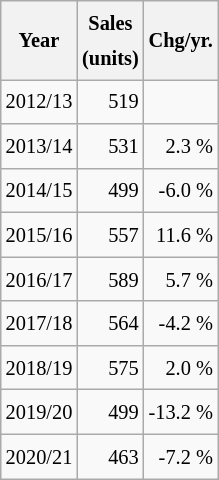<table class="wikitable" style="text-align:right; font-size:85%; line-height:170%">
<tr>
<th style="background:#f2f2f2;">Year</th>
<th style="background:#f2f2f2;">Sales<br>(units)</th>
<th style="background:#f2f2f2;">Chg/yr.</th>
</tr>
<tr>
<td>2012/13</td>
<td>519</td>
<td></td>
</tr>
<tr>
<td>2013/14</td>
<td>531</td>
<td>2.3 %</td>
</tr>
<tr>
<td>2014/15</td>
<td>499</td>
<td>-6.0 %</td>
</tr>
<tr>
<td>2015/16</td>
<td>557</td>
<td>11.6 %</td>
</tr>
<tr>
<td>2016/17</td>
<td>589</td>
<td>5.7 %</td>
</tr>
<tr>
<td>2017/18</td>
<td>564</td>
<td>-4.2 %</td>
</tr>
<tr>
<td>2018/19</td>
<td>575</td>
<td>2.0 %</td>
</tr>
<tr>
<td>2019/20</td>
<td>499</td>
<td>-13.2 %</td>
</tr>
<tr>
<td>2020/21</td>
<td>463</td>
<td>-7.2 %</td>
</tr>
</table>
